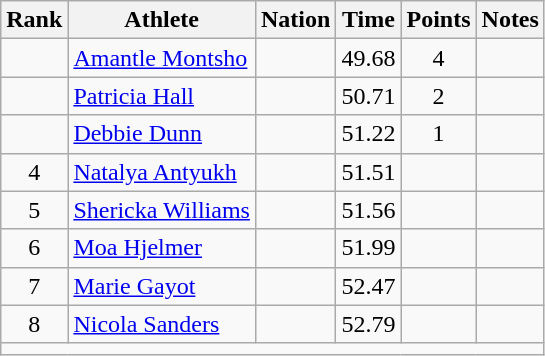<table class="wikitable sortable" style="text-align:center;">
<tr>
<th scope="col" style="width: 10px;">Rank</th>
<th scope="col">Athlete</th>
<th scope="col">Nation</th>
<th scope="col">Time</th>
<th scope="col">Points</th>
<th scope="col">Notes</th>
</tr>
<tr>
<td></td>
<td align=left><a href='#'>Amantle Montsho</a></td>
<td align=left></td>
<td>49.68</td>
<td>4</td>
<td></td>
</tr>
<tr>
<td></td>
<td align=left><a href='#'>Patricia Hall</a></td>
<td align=left></td>
<td>50.71</td>
<td>2</td>
<td></td>
</tr>
<tr>
<td></td>
<td align=left><a href='#'>Debbie Dunn</a></td>
<td align=left></td>
<td>51.22</td>
<td>1</td>
<td></td>
</tr>
<tr>
<td>4</td>
<td align=left><a href='#'>Natalya Antyukh</a></td>
<td align=left></td>
<td>51.51</td>
<td></td>
<td></td>
</tr>
<tr>
<td>5</td>
<td align=left><a href='#'>Shericka Williams</a></td>
<td align=left></td>
<td>51.56</td>
<td></td>
<td></td>
</tr>
<tr>
<td>6</td>
<td align=left><a href='#'>Moa Hjelmer</a></td>
<td align=left></td>
<td>51.99</td>
<td></td>
<td></td>
</tr>
<tr>
<td>7</td>
<td align=left><a href='#'>Marie Gayot</a></td>
<td align=left></td>
<td>52.47</td>
<td></td>
<td></td>
</tr>
<tr>
<td>8</td>
<td align=left><a href='#'>Nicola Sanders</a></td>
<td align=left></td>
<td>52.79</td>
<td></td>
<td></td>
</tr>
<tr class="sortbottom">
<td colspan="6"></td>
</tr>
</table>
